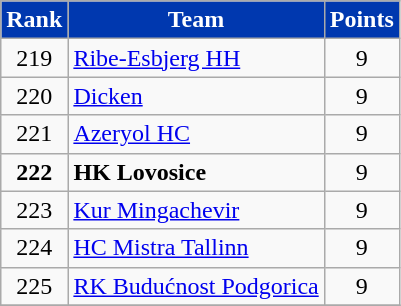<table class="wikitable" style="text-align: center">
<tr>
<th style="color:white; background:#0038af">Rank</th>
<th style="color:white; background:#0038af">Team</th>
<th style="color:white; background:#0038af">Points</th>
</tr>
<tr>
<td>219</td>
<td align=left> <a href='#'>Ribe-Esbjerg HH</a></td>
<td>9</td>
</tr>
<tr>
<td>220</td>
<td align=left> <a href='#'>Dicken</a></td>
<td>9</td>
</tr>
<tr>
<td>221</td>
<td align=left> <a href='#'>Azeryol HC</a></td>
<td>9</td>
</tr>
<tr>
<td><strong>222</strong></td>
<td align=left> <strong>HK Lovosice</strong></td>
<td>9</td>
</tr>
<tr>
<td>223</td>
<td align=left> <a href='#'>Kur Mingachevir</a></td>
<td>9</td>
</tr>
<tr>
<td>224</td>
<td align=left> <a href='#'>HC Mistra Tallinn</a></td>
<td>9</td>
</tr>
<tr>
<td>225</td>
<td align=left> <a href='#'>RK Budućnost Podgorica</a></td>
<td>9</td>
</tr>
<tr>
</tr>
</table>
